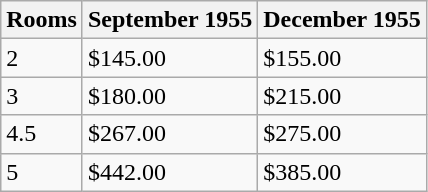<table class="wikitable">
<tr>
<th>Rooms</th>
<th>September 1955</th>
<th>December 1955</th>
</tr>
<tr>
<td>2</td>
<td>$145.00</td>
<td>$155.00</td>
</tr>
<tr>
<td>3</td>
<td>$180.00</td>
<td>$215.00</td>
</tr>
<tr>
<td>4.5</td>
<td>$267.00</td>
<td>$275.00</td>
</tr>
<tr>
<td>5</td>
<td>$442.00</td>
<td>$385.00</td>
</tr>
</table>
